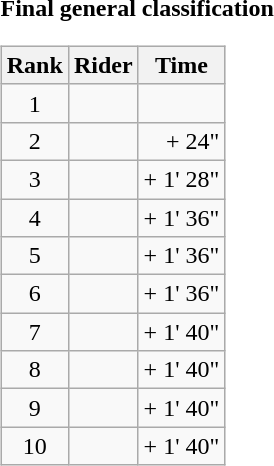<table>
<tr>
<td><strong>Final general classification</strong><br><table class="wikitable">
<tr>
<th scope="col">Rank</th>
<th scope="col">Rider</th>
<th scope="col">Time</th>
</tr>
<tr>
<td style="text-align:center;">1</td>
<td></td>
<td style="text-align:right;"></td>
</tr>
<tr>
<td style="text-align:center;">2</td>
<td></td>
<td style="text-align:right;">+ 24"</td>
</tr>
<tr>
<td style="text-align:center;">3</td>
<td></td>
<td style="text-align:right;">+ 1' 28"</td>
</tr>
<tr>
<td style="text-align:center;">4</td>
<td></td>
<td style="text-align:right;">+ 1' 36"</td>
</tr>
<tr>
<td style="text-align:center;">5</td>
<td></td>
<td style="text-align:right;">+ 1' 36"</td>
</tr>
<tr>
<td style="text-align:center;">6</td>
<td></td>
<td style="text-align:right;">+ 1' 36"</td>
</tr>
<tr>
<td style="text-align:center;">7</td>
<td></td>
<td style="text-align:right;">+ 1' 40"</td>
</tr>
<tr>
<td style="text-align:center;">8</td>
<td></td>
<td style="text-align:right;">+ 1' 40"</td>
</tr>
<tr>
<td style="text-align:center;">9</td>
<td></td>
<td style="text-align:right;">+ 1' 40"</td>
</tr>
<tr>
<td style="text-align:center;">10</td>
<td></td>
<td style="text-align:right;">+ 1' 40"</td>
</tr>
</table>
</td>
</tr>
</table>
